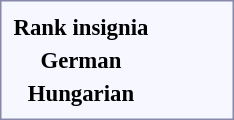<table style="border:1px solid #8888aa; background-color:#f7f8ff; padding:5px; font-size:95%; margin: 0px 12px 12px 0px;">
<tr style="text-align:center;">
<th>Rank insignia</th>
<td colspan=2></td>
<td colspan=2></td>
<td colspan=2></td>
<td colspan=2></td>
<td colspan=2></td>
<td colspan=2></td>
<td colspan=2></td>
<td colspan=2></td>
<td colspan=2></td>
<td colspan=3></td>
<td colspan=3></td>
<td colspan=12></td>
</tr>
<tr style="text-align:center;">
<th>German</th>
<td colspan=2></td>
<td colspan=2></td>
<td colspan=2></td>
<td colspan=2></td>
<td colspan=2></td>
<td colspan=2></td>
<td colspan=2></td>
<td colspan=2></td>
<td colspan=2></td>
<td colspan=3></td>
<td colspan=3></td>
</tr>
<tr style="text-align:center;">
<th>Hungarian</th>
<td colspan=2></td>
<td colspan=2></td>
<td colspan=2></td>
<td colspan=2></td>
<td colspan=2></td>
<td colspan=2></td>
<td colspan=2></td>
<td colspan=2></td>
<td colspan=2></td>
<td colspan=3></td>
<td colspan=3></td>
</tr>
</table>
